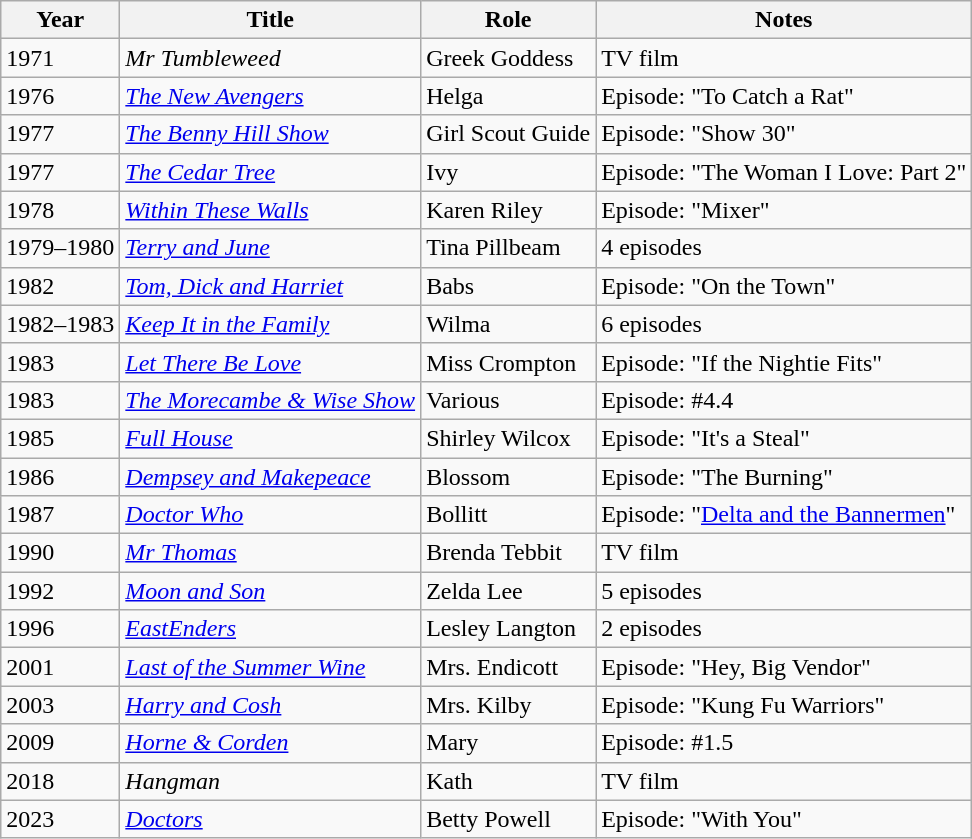<table class="wikitable">
<tr>
<th>Year</th>
<th>Title</th>
<th>Role</th>
<th>Notes</th>
</tr>
<tr>
<td>1971</td>
<td><em>Mr Tumbleweed</em></td>
<td>Greek Goddess</td>
<td>TV film</td>
</tr>
<tr>
<td>1976</td>
<td><em><a href='#'>The New Avengers</a></em></td>
<td>Helga</td>
<td>Episode: "To Catch a Rat"</td>
</tr>
<tr>
<td>1977</td>
<td><em><a href='#'>The Benny Hill Show</a></em></td>
<td>Girl Scout Guide</td>
<td>Episode: "Show 30"</td>
</tr>
<tr>
<td>1977</td>
<td><em><a href='#'>The Cedar Tree</a></em></td>
<td>Ivy</td>
<td>Episode: "The Woman I Love: Part 2"</td>
</tr>
<tr>
<td>1978</td>
<td><em><a href='#'>Within These Walls</a></em></td>
<td>Karen Riley</td>
<td>Episode: "Mixer"</td>
</tr>
<tr>
<td>1979–1980</td>
<td><em><a href='#'>Terry and June</a></em></td>
<td>Tina Pillbeam</td>
<td>4 episodes</td>
</tr>
<tr>
<td>1982</td>
<td><em><a href='#'>Tom, Dick and Harriet</a></em></td>
<td>Babs</td>
<td>Episode: "On the Town"</td>
</tr>
<tr>
<td>1982–1983</td>
<td><em><a href='#'>Keep It in the Family</a></em></td>
<td>Wilma</td>
<td>6 episodes</td>
</tr>
<tr>
<td>1983</td>
<td><em><a href='#'>Let There Be Love</a></em></td>
<td>Miss Crompton</td>
<td>Episode: "If the Nightie Fits"</td>
</tr>
<tr>
<td>1983</td>
<td><em><a href='#'>The Morecambe & Wise Show</a></em></td>
<td>Various</td>
<td>Episode: #4.4</td>
</tr>
<tr>
<td>1985</td>
<td><em><a href='#'>Full House</a></em></td>
<td>Shirley Wilcox</td>
<td>Episode: "It's a Steal"</td>
</tr>
<tr>
<td>1986</td>
<td><em><a href='#'>Dempsey and Makepeace</a></em></td>
<td>Blossom</td>
<td>Episode: "The Burning"</td>
</tr>
<tr>
<td>1987</td>
<td><em><a href='#'>Doctor Who</a></em></td>
<td>Bollitt</td>
<td>Episode: "<a href='#'>Delta and the Bannermen</a>"</td>
</tr>
<tr>
<td>1990</td>
<td><em><a href='#'>Mr Thomas</a></em></td>
<td>Brenda Tebbit</td>
<td>TV film</td>
</tr>
<tr>
<td>1992</td>
<td><em><a href='#'>Moon and Son</a></em></td>
<td>Zelda Lee</td>
<td>5 episodes</td>
</tr>
<tr>
<td>1996</td>
<td><em><a href='#'>EastEnders</a></em></td>
<td>Lesley Langton</td>
<td>2 episodes</td>
</tr>
<tr>
<td>2001</td>
<td><em><a href='#'>Last of the Summer Wine</a></em></td>
<td>Mrs. Endicott</td>
<td>Episode: "Hey, Big Vendor"</td>
</tr>
<tr>
<td>2003</td>
<td><em><a href='#'>Harry and Cosh</a></em></td>
<td>Mrs. Kilby</td>
<td>Episode: "Kung Fu Warriors"</td>
</tr>
<tr>
<td>2009</td>
<td><em><a href='#'>Horne & Corden</a></em></td>
<td>Mary</td>
<td>Episode: #1.5</td>
</tr>
<tr>
<td>2018</td>
<td><em>Hangman</em></td>
<td>Kath</td>
<td>TV film</td>
</tr>
<tr>
<td>2023</td>
<td><em><a href='#'>Doctors</a></em></td>
<td>Betty Powell</td>
<td>Episode: "With You"</td>
</tr>
</table>
